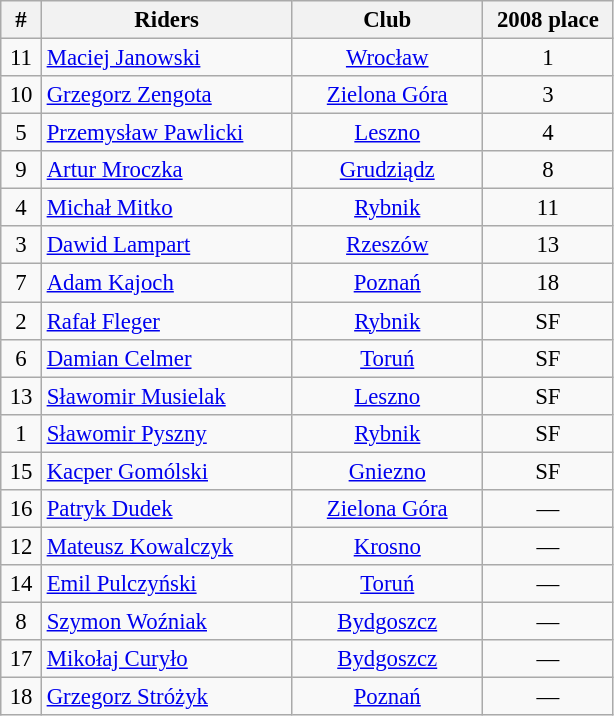<table class="wikitable" style="text-align: center; font-size: 95%">
<tr>
<th width=20px>#</th>
<th width=160>Riders</th>
<th width=120>Club</th>
<th width=80>2008 place</th>
</tr>
<tr>
<td>11</td>
<td align=left><a href='#'>Maciej Janowski</a></td>
<td><a href='#'>Wrocław</a></td>
<td>1</td>
</tr>
<tr>
<td>10</td>
<td align=left><a href='#'>Grzegorz Zengota</a></td>
<td><a href='#'>Zielona Góra</a></td>
<td>3</td>
</tr>
<tr>
<td>5</td>
<td align=left><a href='#'>Przemysław Pawlicki</a></td>
<td><a href='#'>Leszno</a></td>
<td>4</td>
</tr>
<tr>
<td>9</td>
<td align=left><a href='#'>Artur Mroczka</a></td>
<td><a href='#'>Grudziądz</a></td>
<td>8</td>
</tr>
<tr>
<td>4</td>
<td align=left><a href='#'>Michał Mitko</a></td>
<td><a href='#'>Rybnik</a></td>
<td>11</td>
</tr>
<tr>
<td>3</td>
<td align=left><a href='#'>Dawid Lampart</a></td>
<td><a href='#'>Rzeszów</a></td>
<td>13</td>
</tr>
<tr>
<td>7</td>
<td align=left><a href='#'>Adam Kajoch</a></td>
<td><a href='#'>Poznań</a></td>
<td>18</td>
</tr>
<tr>
<td>2</td>
<td align=left><a href='#'>Rafał Fleger</a></td>
<td><a href='#'>Rybnik</a></td>
<td>SF</td>
</tr>
<tr>
<td>6</td>
<td align=left><a href='#'>Damian Celmer</a></td>
<td><a href='#'>Toruń</a></td>
<td>SF</td>
</tr>
<tr>
<td>13</td>
<td align=left><a href='#'>Sławomir Musielak</a></td>
<td><a href='#'>Leszno</a></td>
<td>SF</td>
</tr>
<tr>
<td>1</td>
<td align=left><a href='#'>Sławomir Pyszny</a></td>
<td><a href='#'>Rybnik</a></td>
<td>SF</td>
</tr>
<tr>
<td>15</td>
<td align=left><a href='#'>Kacper Gomólski</a></td>
<td><a href='#'>Gniezno</a></td>
<td>SF</td>
</tr>
<tr>
<td>16</td>
<td align=left><a href='#'>Patryk Dudek</a></td>
<td><a href='#'>Zielona Góra</a></td>
<td>—</td>
</tr>
<tr>
<td>12</td>
<td align=left><a href='#'>Mateusz Kowalczyk</a></td>
<td><a href='#'>Krosno</a></td>
<td>—</td>
</tr>
<tr>
<td>14</td>
<td align=left><a href='#'>Emil Pulczyński</a></td>
<td><a href='#'>Toruń</a></td>
<td>—</td>
</tr>
<tr>
<td>8</td>
<td align=left><a href='#'>Szymon Woźniak</a></td>
<td><a href='#'>Bydgoszcz</a></td>
<td>—</td>
</tr>
<tr>
<td>17</td>
<td align=left><a href='#'>Mikołaj Curyło</a></td>
<td><a href='#'>Bydgoszcz</a></td>
<td>—</td>
</tr>
<tr>
<td>18</td>
<td align=left><a href='#'>Grzegorz Stróżyk</a></td>
<td><a href='#'>Poznań</a></td>
<td>—</td>
</tr>
</table>
